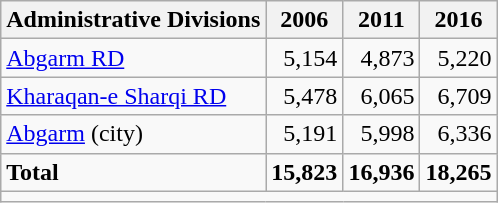<table class="wikitable">
<tr>
<th>Administrative Divisions</th>
<th>2006</th>
<th>2011</th>
<th>2016</th>
</tr>
<tr>
<td><a href='#'>Abgarm RD</a></td>
<td style="text-align: right;">5,154</td>
<td style="text-align: right;">4,873</td>
<td style="text-align: right;">5,220</td>
</tr>
<tr>
<td><a href='#'>Kharaqan-e Sharqi RD</a></td>
<td style="text-align: right;">5,478</td>
<td style="text-align: right;">6,065</td>
<td style="text-align: right;">6,709</td>
</tr>
<tr>
<td><a href='#'>Abgarm</a> (city)</td>
<td style="text-align: right;">5,191</td>
<td style="text-align: right;">5,998</td>
<td style="text-align: right;">6,336</td>
</tr>
<tr>
<td><strong>Total</strong></td>
<td style="text-align: right;"><strong>15,823</strong></td>
<td style="text-align: right;"><strong>16,936</strong></td>
<td style="text-align: right;"><strong>18,265</strong></td>
</tr>
<tr>
<td colspan=4></td>
</tr>
</table>
